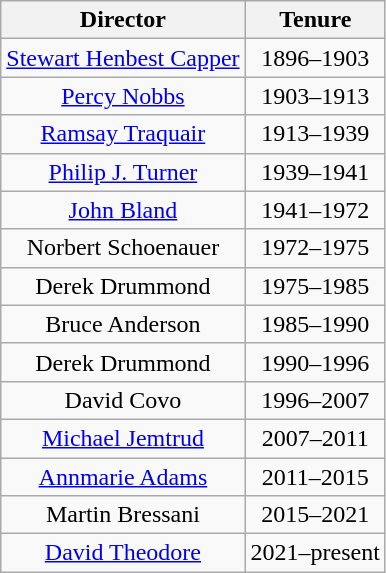<table class="wikitable" style="text-align:center;">
<tr>
<th>Director</th>
<th>Tenure</th>
</tr>
<tr>
<td><a href='#'>Stewart Henbest Capper</a></td>
<td>1896–1903</td>
</tr>
<tr>
<td><a href='#'>Percy Nobbs</a></td>
<td>1903–1913</td>
</tr>
<tr>
<td><a href='#'>Ramsay Traquair</a></td>
<td>1913–1939</td>
</tr>
<tr>
<td><a href='#'>Philip J. Turner</a></td>
<td>1939–1941</td>
</tr>
<tr>
<td><a href='#'>John Bland</a></td>
<td>1941–1972</td>
</tr>
<tr>
<td>Norbert Schoenauer</td>
<td>1972–1975</td>
</tr>
<tr>
<td>Derek Drummond</td>
<td>1975–1985</td>
</tr>
<tr>
<td>Bruce Anderson</td>
<td>1985–1990</td>
</tr>
<tr>
<td>Derek Drummond</td>
<td>1990–1996</td>
</tr>
<tr>
<td>David Covo</td>
<td>1996–2007</td>
</tr>
<tr>
<td><a href='#'>Michael Jemtrud</a></td>
<td>2007–2011</td>
</tr>
<tr>
<td><a href='#'>Annmarie Adams</a></td>
<td>2011–2015</td>
</tr>
<tr>
<td>Martin Bressani</td>
<td>2015–2021</td>
</tr>
<tr>
<td><a href='#'>David Theodore</a></td>
<td>2021–present</td>
</tr>
</table>
